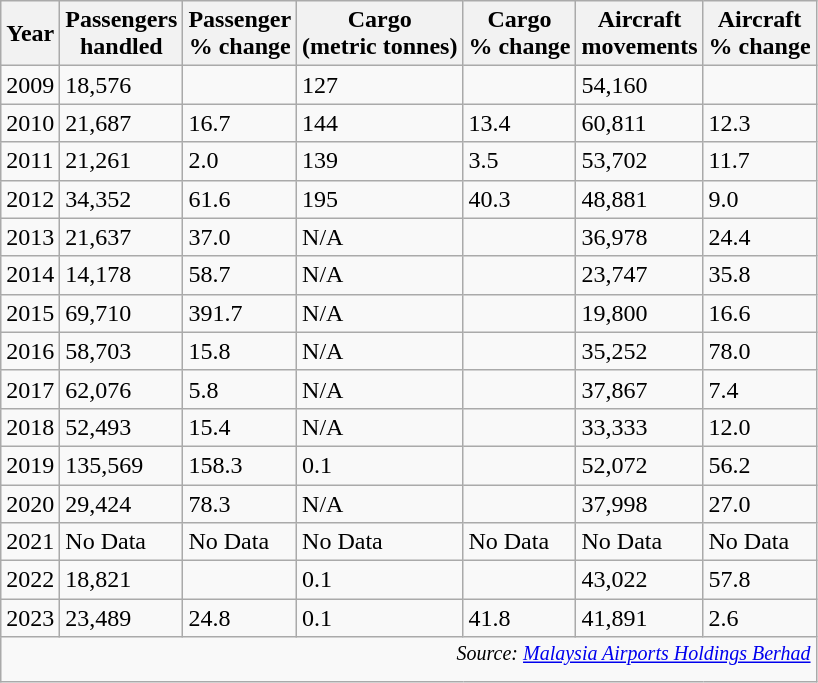<table class="wikitable sortable">
<tr>
<th>Year</th>
<th>Passengers<br>handled</th>
<th>Passenger<br>% change</th>
<th>Cargo<br>(metric tonnes)</th>
<th>Cargo<br>% change</th>
<th>Aircraft<br> movements</th>
<th>Aircraft<br>% change</th>
</tr>
<tr>
<td>2009</td>
<td>18,576</td>
<td></td>
<td>127</td>
<td></td>
<td>54,160</td>
<td></td>
</tr>
<tr>
<td>2010</td>
<td>21,687</td>
<td> 16.7</td>
<td>144</td>
<td> 13.4</td>
<td>60,811</td>
<td> 12.3</td>
</tr>
<tr>
<td>2011</td>
<td>21,261</td>
<td> 2.0</td>
<td>139</td>
<td> 3.5</td>
<td>53,702</td>
<td> 11.7</td>
</tr>
<tr>
<td>2012</td>
<td>34,352</td>
<td> 61.6</td>
<td>195</td>
<td> 40.3</td>
<td>48,881</td>
<td> 9.0</td>
</tr>
<tr>
<td>2013</td>
<td>21,637</td>
<td> 37.0</td>
<td>N/A</td>
<td></td>
<td>36,978</td>
<td> 24.4</td>
</tr>
<tr>
<td>2014</td>
<td>14,178</td>
<td> 58.7</td>
<td>N/A</td>
<td></td>
<td>23,747</td>
<td> 35.8</td>
</tr>
<tr>
<td>2015</td>
<td>69,710</td>
<td> 391.7</td>
<td>N/A</td>
<td></td>
<td>19,800</td>
<td> 16.6</td>
</tr>
<tr>
<td>2016</td>
<td>58,703</td>
<td> 15.8</td>
<td>N/A</td>
<td></td>
<td>35,252</td>
<td> 78.0</td>
</tr>
<tr>
<td>2017</td>
<td>62,076</td>
<td> 5.8</td>
<td>N/A</td>
<td></td>
<td>37,867</td>
<td> 7.4</td>
</tr>
<tr>
<td>2018</td>
<td>52,493</td>
<td> 15.4</td>
<td>N/A</td>
<td></td>
<td>33,333</td>
<td> 12.0</td>
</tr>
<tr>
<td>2019</td>
<td>135,569</td>
<td> 158.3</td>
<td>0.1</td>
<td></td>
<td>52,072</td>
<td> 56.2</td>
</tr>
<tr>
<td>2020</td>
<td>29,424</td>
<td> 78.3</td>
<td>N/A</td>
<td></td>
<td>37,998</td>
<td> 27.0</td>
</tr>
<tr>
<td>2021</td>
<td>No Data</td>
<td>No Data</td>
<td>No Data</td>
<td>No Data</td>
<td>No Data</td>
<td>No Data</td>
</tr>
<tr>
<td>2022</td>
<td>18,821</td>
<td></td>
<td>0.1</td>
<td></td>
<td>43,022</td>
<td> 57.8</td>
</tr>
<tr>
<td>2023</td>
<td>23,489</td>
<td> 24.8</td>
<td>0.1</td>
<td> 41.8</td>
<td>41,891</td>
<td> 2.6</td>
</tr>
<tr>
<td colspan="7" style="text-align:right;"><sup><em>Source: <a href='#'>Malaysia Airports Holdings Berhad</a></em></sup></td>
</tr>
</table>
